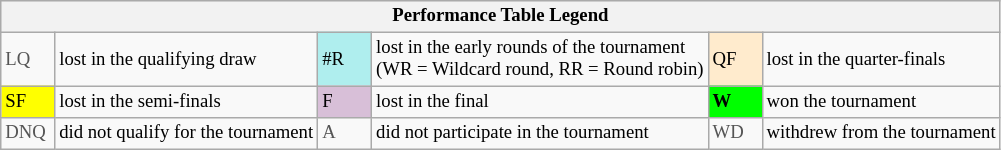<table class="wikitable" style="font-size:78%;">
<tr bgcolor="#efefef">
<th colspan="6">Performance Table Legend</th>
</tr>
<tr>
<td align="centr" style="color:#555555;" width="30">LQ</td>
<td>lost in the qualifying draw</td>
<td align="centr" style="background:#afeeee;">#R</td>
<td>lost in the early rounds of the tournament<br>(WR = Wildcard round, RR = Round robin)</td>
<td align="centr" style="background:#ffebcd;">QF</td>
<td>lost in the quarter-finals</td>
</tr>
<tr>
<td align="centr" style="background:yellow;">SF</td>
<td>lost in the semi-finals</td>
<td align="centr" style="background:#D8BFD8;">F</td>
<td>lost in the final</td>
<td align="centr" style="background:#00ff00;"><strong>W</strong></td>
<td>won the tournament</td>
</tr>
<tr>
<td align="centr" style="color:#555555;" width="30">DNQ</td>
<td>did not qualify for the tournament</td>
<td align="centr" style="color:#555555;" width="30">A</td>
<td>did not participate in the tournament</td>
<td align="centr" style="color:#555555;" width="30">WD</td>
<td>withdrew from the tournament</td>
</tr>
</table>
